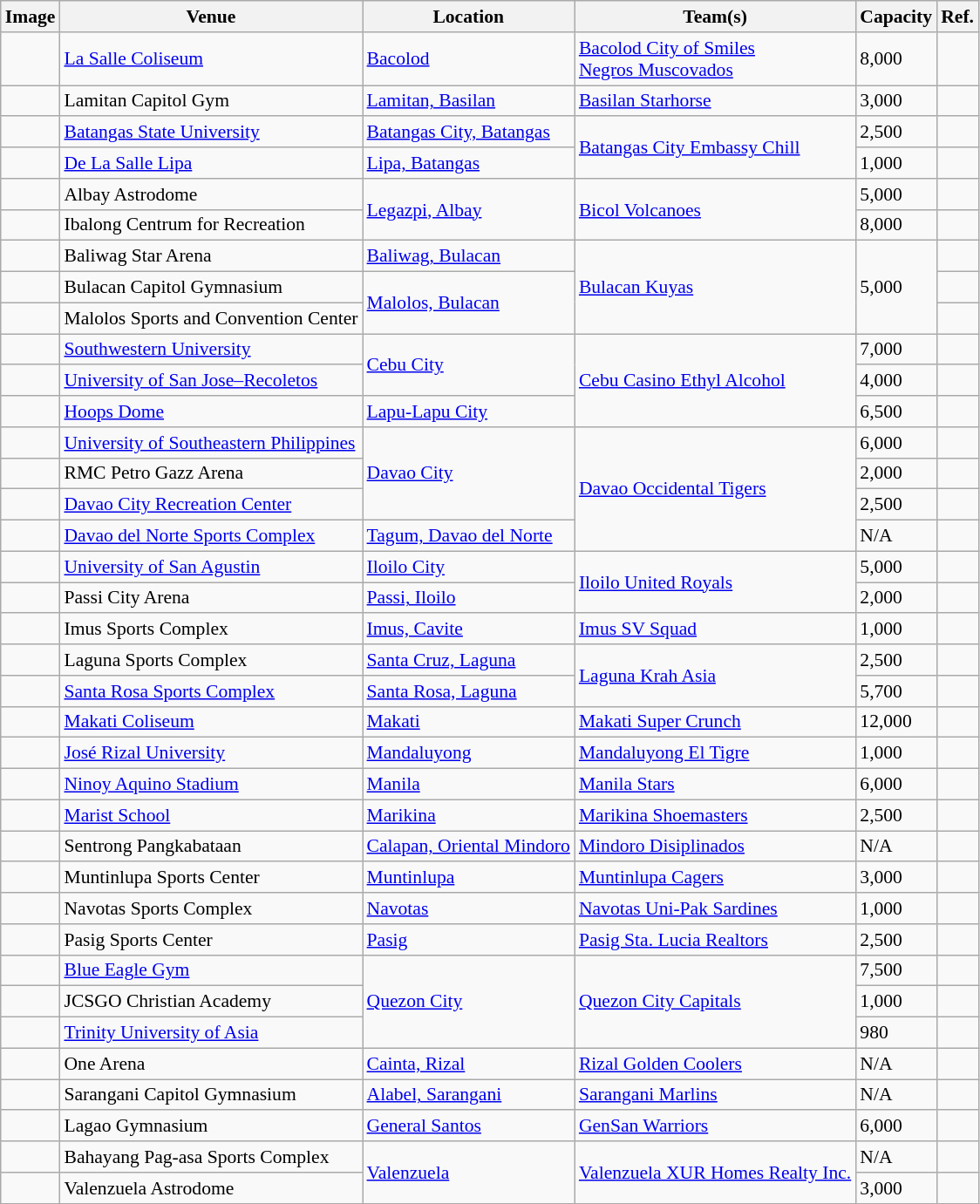<table class="wikitable sortable" style="font-size: 90%">
<tr>
<th class=unsortable>Image</th>
<th>Venue</th>
<th>Location</th>
<th>Team(s)</th>
<th>Capacity</th>
<th class=unsortable>Ref.</th>
</tr>
<tr>
<td></td>
<td><a href='#'>La Salle Coliseum</a></td>
<td><a href='#'>Bacolod</a></td>
<td><a href='#'>Bacolod City of Smiles</a> <br> <a href='#'>Negros Muscovados</a></td>
<td>8,000</td>
<td></td>
</tr>
<tr>
<td></td>
<td>Lamitan Capitol Gym</td>
<td><a href='#'>Lamitan, Basilan</a></td>
<td><a href='#'>Basilan Starhorse</a></td>
<td>3,000</td>
<td></td>
</tr>
<tr>
<td></td>
<td><a href='#'>Batangas State University</a> <br> </td>
<td><a href='#'>Batangas City, Batangas</a></td>
<td rowspan=2><a href='#'>Batangas City Embassy Chill</a></td>
<td>2,500</td>
<td></td>
</tr>
<tr>
<td></td>
<td><a href='#'>De La Salle Lipa</a>  <br> </td>
<td><a href='#'>Lipa, Batangas</a></td>
<td>1,000</td>
<td></td>
</tr>
<tr>
<td></td>
<td>Albay Astrodome</td>
<td rowspan="2"><a href='#'>Legazpi, Albay</a></td>
<td rowspan="2"><a href='#'>Bicol Volcanoes</a></td>
<td>5,000</td>
<td></td>
</tr>
<tr>
<td></td>
<td>Ibalong Centrum for Recreation</td>
<td>8,000</td>
<td></td>
</tr>
<tr>
<td></td>
<td>Baliwag Star Arena</td>
<td><a href='#'>Baliwag, Bulacan</a></td>
<td rowspan=3><a href='#'>Bulacan Kuyas</a></td>
<td rowspan=3>5,000</td>
<td></td>
</tr>
<tr>
<td></td>
<td>Bulacan Capitol Gymnasium</td>
<td rowspan=2><a href='#'>Malolos, Bulacan</a></td>
<td></td>
</tr>
<tr>
<td></td>
<td>Malolos Sports and Convention Center</td>
<td></td>
</tr>
<tr>
<td></td>
<td><a href='#'>Southwestern University</a> <br> </td>
<td rowspan="2"><a href='#'>Cebu City</a></td>
<td rowspan="3"><a href='#'>Cebu Casino Ethyl Alcohol</a></td>
<td>7,000</td>
<td></td>
</tr>
<tr>
<td></td>
<td><a href='#'>University of San Jose–Recoletos</a> <br> </td>
<td>4,000</td>
<td></td>
</tr>
<tr>
<td></td>
<td><a href='#'>Hoops Dome</a></td>
<td><a href='#'>Lapu-Lapu City</a></td>
<td>6,500</td>
<td></td>
</tr>
<tr>
<td></td>
<td><a href='#'>University of Southeastern Philippines</a>  <br> </td>
<td rowspan="3"><a href='#'>Davao City</a></td>
<td rowspan="4"><a href='#'>Davao Occidental Tigers</a></td>
<td>6,000</td>
<td></td>
</tr>
<tr>
<td></td>
<td>RMC Petro Gazz Arena</td>
<td>2,000</td>
<td></td>
</tr>
<tr>
<td></td>
<td><a href='#'>Davao City Recreation Center</a></td>
<td>2,500</td>
<td></td>
</tr>
<tr>
<td></td>
<td><a href='#'>Davao del Norte Sports Complex</a></td>
<td><a href='#'>Tagum, Davao del Norte</a></td>
<td>N/A</td>
<td></td>
</tr>
<tr>
<td></td>
<td><a href='#'>University of San Agustin</a> <br> </td>
<td><a href='#'>Iloilo City</a></td>
<td rowspan=2><a href='#'>Iloilo United Royals</a></td>
<td>5,000</td>
<td></td>
</tr>
<tr>
<td></td>
<td>Passi City Arena</td>
<td><a href='#'>Passi, Iloilo</a></td>
<td>2,000</td>
<td></td>
</tr>
<tr>
<td></td>
<td>Imus Sports Complex</td>
<td><a href='#'>Imus, Cavite</a></td>
<td><a href='#'>Imus SV Squad</a></td>
<td>1,000</td>
<td></td>
</tr>
<tr>
<td></td>
<td>Laguna Sports Complex</td>
<td><a href='#'>Santa Cruz, Laguna</a></td>
<td rowspan="2"><a href='#'>Laguna Krah Asia</a></td>
<td>2,500</td>
<td></td>
</tr>
<tr>
<td></td>
<td><a href='#'>Santa Rosa Sports Complex</a></td>
<td><a href='#'>Santa Rosa, Laguna</a></td>
<td>5,700</td>
<td></td>
</tr>
<tr>
<td></td>
<td><a href='#'>Makati Coliseum</a></td>
<td><a href='#'>Makati</a></td>
<td><a href='#'>Makati Super Crunch</a></td>
<td>12,000</td>
<td></td>
</tr>
<tr>
<td></td>
<td><a href='#'>José Rizal University</a> <br> </td>
<td><a href='#'>Mandaluyong</a></td>
<td><a href='#'>Mandaluyong El Tigre</a></td>
<td>1,000</td>
<td></td>
</tr>
<tr>
<td></td>
<td><a href='#'>Ninoy Aquino Stadium</a></td>
<td><a href='#'>Manila</a></td>
<td><a href='#'>Manila Stars</a></td>
<td>6,000</td>
<td></td>
</tr>
<tr>
<td></td>
<td><a href='#'>Marist School</a> <br> </td>
<td><a href='#'>Marikina</a></td>
<td><a href='#'>Marikina Shoemasters</a></td>
<td>2,500</td>
<td></td>
</tr>
<tr>
<td></td>
<td>Sentrong Pangkabataan</td>
<td><a href='#'>Calapan, Oriental Mindoro</a></td>
<td><a href='#'>Mindoro Disiplinados</a></td>
<td>N/A</td>
<td></td>
</tr>
<tr>
<td></td>
<td>Muntinlupa Sports Center</td>
<td><a href='#'>Muntinlupa</a></td>
<td><a href='#'>Muntinlupa Cagers</a></td>
<td>3,000</td>
<td></td>
</tr>
<tr>
<td></td>
<td>Navotas Sports Complex</td>
<td><a href='#'>Navotas</a></td>
<td><a href='#'>Navotas Uni-Pak Sardines</a></td>
<td>1,000</td>
<td></td>
</tr>
<tr>
<td></td>
<td>Pasig Sports Center</td>
<td><a href='#'>Pasig</a></td>
<td><a href='#'>Pasig Sta. Lucia Realtors</a></td>
<td>2,500</td>
<td></td>
</tr>
<tr>
<td></td>
<td><a href='#'>Blue Eagle Gym</a></td>
<td rowspan="3"><a href='#'>Quezon City</a></td>
<td rowspan="3"><a href='#'>Quezon City Capitals</a></td>
<td>7,500</td>
<td></td>
</tr>
<tr>
<td></td>
<td>JCSGO Christian Academy <br> </td>
<td>1,000</td>
<td></td>
</tr>
<tr>
<td></td>
<td><a href='#'>Trinity University of Asia</a> <br> </td>
<td>980</td>
<td></td>
</tr>
<tr>
<td></td>
<td>One Arena</td>
<td><a href='#'>Cainta, Rizal</a></td>
<td><a href='#'>Rizal Golden Coolers</a></td>
<td>N/A</td>
<td></td>
</tr>
<tr>
<td></td>
<td>Sarangani Capitol Gymnasium</td>
<td><a href='#'>Alabel, Sarangani</a></td>
<td><a href='#'>Sarangani Marlins</a></td>
<td>N/A</td>
<td></td>
</tr>
<tr>
<td></td>
<td>Lagao Gymnasium</td>
<td><a href='#'>General Santos</a></td>
<td><a href='#'>GenSan Warriors</a></td>
<td>6,000</td>
<td></td>
</tr>
<tr>
<td></td>
<td>Bahayang Pag-asa Sports Complex</td>
<td rowspan="2"><a href='#'>Valenzuela</a></td>
<td rowspan="2"><a href='#'>Valenzuela XUR Homes Realty Inc.</a></td>
<td>N/A</td>
<td></td>
</tr>
<tr>
<td></td>
<td>Valenzuela Astrodome</td>
<td>3,000</td>
<td></td>
</tr>
</table>
